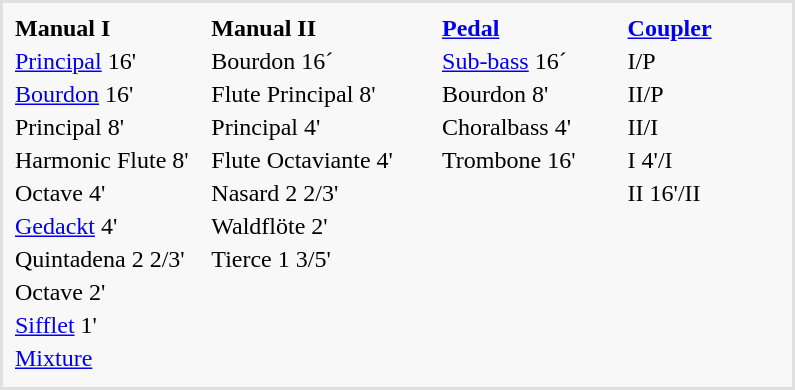<table table style="background-color:#f8f8f8; border:2px solid #e0e0e0; padding:5px;" width=530>
<tr>
<td width=160><strong>Manual I</strong></td>
<td width=200><strong>Manual II</strong></td>
<td width=150><strong><a href='#'>Pedal</a></strong></td>
<td width=130><strong><a href='#'>Coupler</a></strong></td>
</tr>
<tr>
<td><a href='#'>Principal</a> 16'</td>
<td>Bourdon 16´</td>
<td><a href='#'>Sub-bass</a> 16´</td>
<td>I/P</td>
</tr>
<tr>
<td><a href='#'>Bourdon</a> 16'</td>
<td>Flute Principal 8'</td>
<td>Bourdon 8'</td>
<td>II/P</td>
</tr>
<tr>
<td>Principal 8'</td>
<td>Principal 4'</td>
<td>Choralbass 4'</td>
<td>II/I</td>
</tr>
<tr>
<td>Harmonic Flute 8'</td>
<td>Flute Octaviante 4'</td>
<td>Trombone 16'</td>
<td>I 4'/I</td>
</tr>
<tr>
<td>Octave 4'</td>
<td>Nasard 2 2/3'</td>
<td></td>
<td>II 16'/II</td>
</tr>
<tr>
<td><a href='#'>Gedackt</a> 4'</td>
<td>Waldflöte 2'</td>
<td></td>
</tr>
<tr>
<td>Quintadena 2 2/3'</td>
<td>Tierce 1 3/5'</td>
</tr>
<tr>
<td>Octave 2'</td>
</tr>
<tr>
<td><a href='#'>Sifflet</a> 1'</td>
</tr>
<tr>
<td><a href='#'>Mixture</a></td>
</tr>
<tr>
</tr>
</table>
